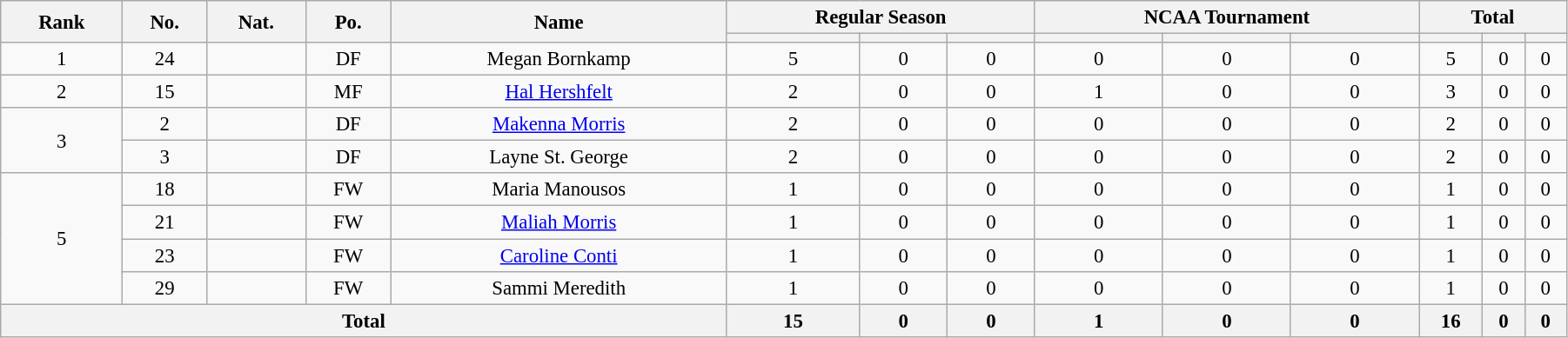<table class="wikitable" style="text-align:center; font-size:95%; width:95%;">
<tr>
<th rowspan=2>Rank</th>
<th rowspan=2>No.</th>
<th rowspan=2>Nat.</th>
<th rowspan=2>Po.</th>
<th rowspan=2>Name</th>
<th colspan=3>Regular Season</th>
<th colspan=3>NCAA Tournament</th>
<th colspan=3>Total</th>
</tr>
<tr>
<th></th>
<th></th>
<th></th>
<th></th>
<th></th>
<th></th>
<th></th>
<th></th>
<th></th>
</tr>
<tr>
<td>1</td>
<td>24</td>
<td></td>
<td>DF</td>
<td>Megan Bornkamp</td>
<td>5</td>
<td>0</td>
<td>0</td>
<td>0</td>
<td>0</td>
<td>0</td>
<td>5</td>
<td>0</td>
<td>0</td>
</tr>
<tr>
<td>2</td>
<td>15</td>
<td></td>
<td>MF</td>
<td><a href='#'>Hal Hershfelt</a></td>
<td>2</td>
<td>0</td>
<td>0</td>
<td>1</td>
<td>0</td>
<td>0</td>
<td>3</td>
<td>0</td>
<td>0</td>
</tr>
<tr>
<td rowspan=2>3</td>
<td>2</td>
<td></td>
<td>DF</td>
<td><a href='#'>Makenna Morris</a></td>
<td>2</td>
<td>0</td>
<td>0</td>
<td>0</td>
<td>0</td>
<td>0</td>
<td>2</td>
<td>0</td>
<td>0</td>
</tr>
<tr>
<td>3</td>
<td></td>
<td>DF</td>
<td>Layne St. George</td>
<td>2</td>
<td>0</td>
<td>0</td>
<td>0</td>
<td>0</td>
<td>0</td>
<td>2</td>
<td>0</td>
<td>0</td>
</tr>
<tr>
<td rowspan=4>5</td>
<td>18</td>
<td></td>
<td>FW</td>
<td>Maria Manousos</td>
<td>1</td>
<td>0</td>
<td>0</td>
<td>0</td>
<td>0</td>
<td>0</td>
<td>1</td>
<td>0</td>
<td>0</td>
</tr>
<tr>
<td>21</td>
<td></td>
<td>FW</td>
<td><a href='#'>Maliah Morris</a></td>
<td>1</td>
<td>0</td>
<td>0</td>
<td>0</td>
<td>0</td>
<td>0</td>
<td>1</td>
<td>0</td>
<td>0</td>
</tr>
<tr>
<td>23</td>
<td></td>
<td>FW</td>
<td><a href='#'>Caroline Conti</a></td>
<td>1</td>
<td>0</td>
<td>0</td>
<td>0</td>
<td>0</td>
<td>0</td>
<td>1</td>
<td>0</td>
<td>0</td>
</tr>
<tr>
<td>29</td>
<td></td>
<td>FW</td>
<td>Sammi Meredith</td>
<td>1</td>
<td>0</td>
<td>0</td>
<td>0</td>
<td>0</td>
<td>0</td>
<td>1</td>
<td>0</td>
<td>0</td>
</tr>
<tr>
<th colspan=5>Total</th>
<th>15</th>
<th>0</th>
<th>0</th>
<th>1</th>
<th>0</th>
<th>0</th>
<th>16</th>
<th>0</th>
<th>0</th>
</tr>
</table>
